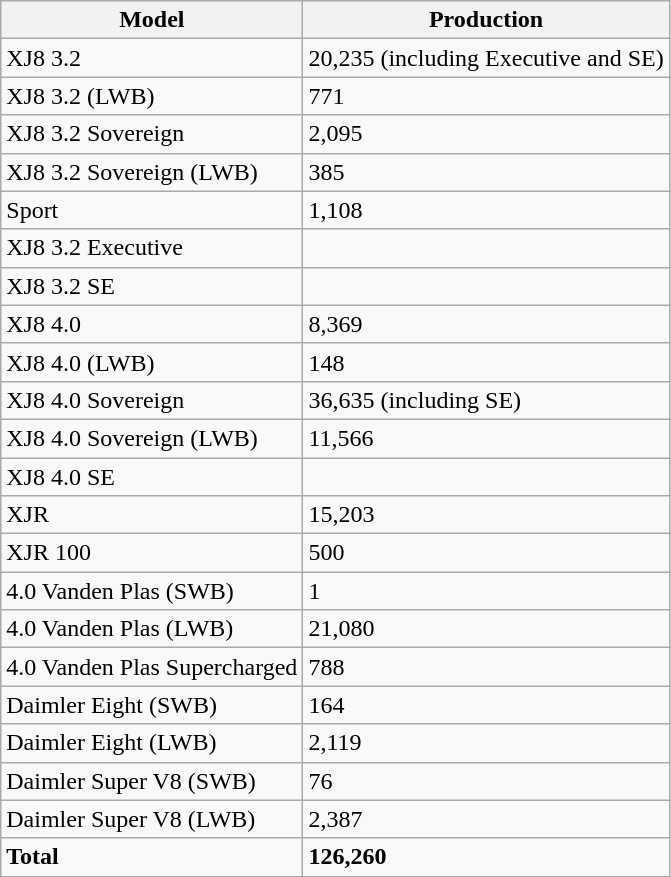<table class="wikitable">
<tr>
<th>Model</th>
<th>Production</th>
</tr>
<tr>
<td>XJ8 3.2</td>
<td>20,235 (including Executive and SE)</td>
</tr>
<tr>
<td>XJ8 3.2 (LWB)</td>
<td>771</td>
</tr>
<tr>
<td>XJ8 3.2 Sovereign</td>
<td>2,095</td>
</tr>
<tr>
<td>XJ8 3.2 Sovereign (LWB)</td>
<td>385</td>
</tr>
<tr>
<td>Sport</td>
<td>1,108</td>
</tr>
<tr>
<td>XJ8 3.2 Executive</td>
<td></td>
</tr>
<tr>
<td>XJ8 3.2 SE</td>
<td></td>
</tr>
<tr>
<td>XJ8 4.0</td>
<td>8,369</td>
</tr>
<tr>
<td>XJ8 4.0 (LWB)</td>
<td>148</td>
</tr>
<tr>
<td>XJ8 4.0 Sovereign</td>
<td>36,635 (including SE)</td>
</tr>
<tr>
<td>XJ8 4.0 Sovereign (LWB)</td>
<td>11,566</td>
</tr>
<tr>
<td>XJ8 4.0 SE</td>
<td></td>
</tr>
<tr>
<td>XJR</td>
<td>15,203</td>
</tr>
<tr>
<td>XJR 100</td>
<td>500</td>
</tr>
<tr>
<td>4.0 Vanden Plas (SWB)</td>
<td>1</td>
</tr>
<tr>
<td>4.0 Vanden Plas (LWB)</td>
<td>21,080</td>
</tr>
<tr>
<td>4.0 Vanden Plas Supercharged</td>
<td>788</td>
</tr>
<tr>
<td>Daimler Eight (SWB)</td>
<td>164</td>
</tr>
<tr>
<td>Daimler Eight (LWB)</td>
<td>2,119</td>
</tr>
<tr>
<td>Daimler Super V8 (SWB)</td>
<td>76</td>
</tr>
<tr>
<td>Daimler Super V8 (LWB)</td>
<td>2,387</td>
</tr>
<tr>
<td><strong>Total</strong></td>
<td><strong>126,260</strong></td>
</tr>
</table>
